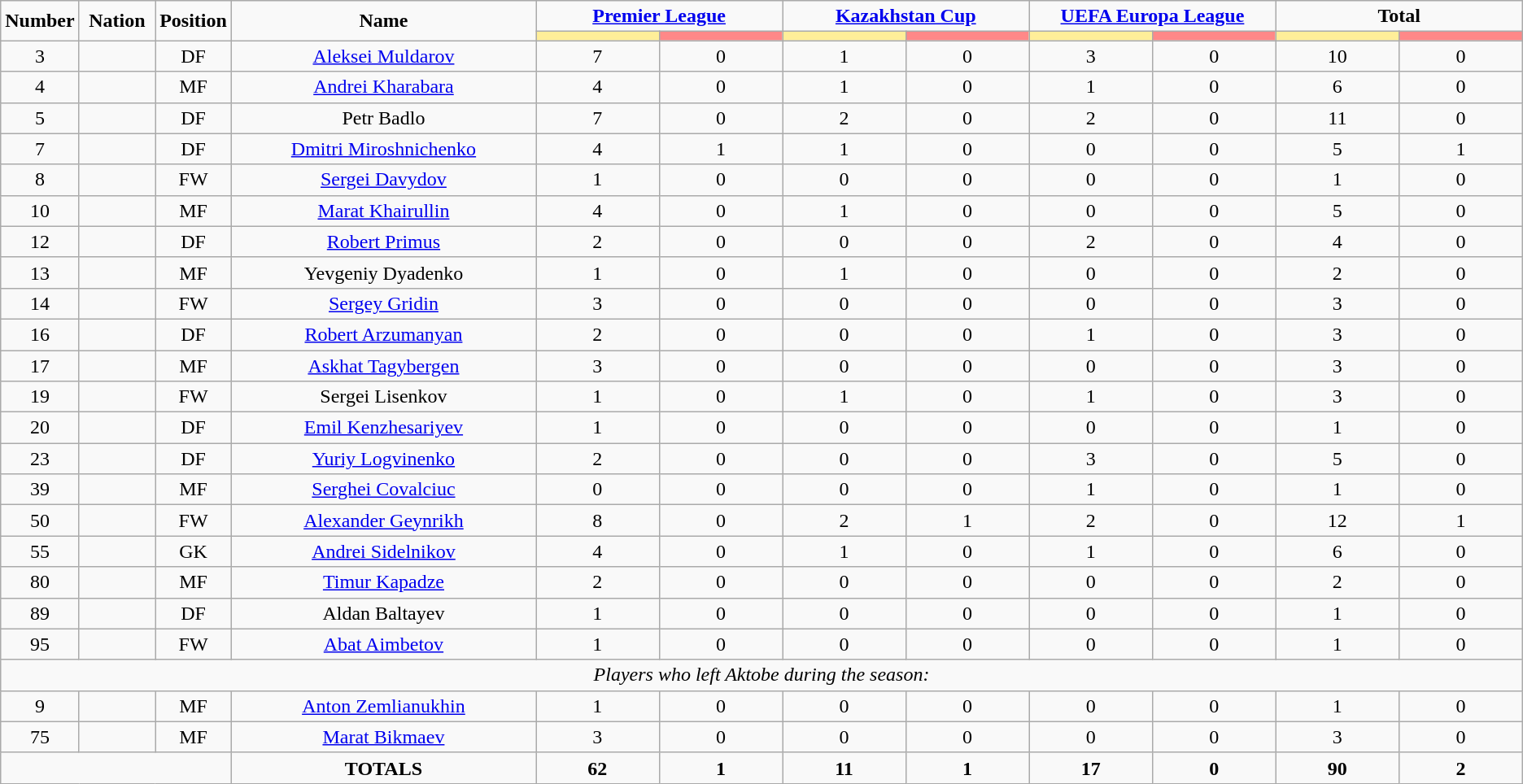<table class="wikitable" style="text-align:center;">
<tr>
<td rowspan=2  style="width:5%; text-align:center;"><strong>Number</strong></td>
<td rowspan=2  style="width:5%; text-align:center;"><strong>Nation</strong></td>
<td rowspan=2  style="width:5%; text-align:center;"><strong>Position</strong></td>
<td rowspan=2  style="width:20%; text-align:center;"><strong>Name</strong></td>
<td colspan=2 style="text-align:center;"><strong><a href='#'>Premier League</a></strong></td>
<td colspan=2 style="text-align:center;"><strong><a href='#'>Kazakhstan Cup</a></strong></td>
<td colspan=2 style="text-align:center;"><strong><a href='#'>UEFA Europa League</a></strong></td>
<td colspan=2 style="text-align:center;"><strong>Total</strong></td>
</tr>
<tr>
<th style="width:60px; background:#fe9;"></th>
<th style="width:60px; background:#ff8888;"></th>
<th style="width:60px; background:#fe9;"></th>
<th style="width:60px; background:#ff8888;"></th>
<th style="width:60px; background:#fe9;"></th>
<th style="width:60px; background:#ff8888;"></th>
<th style="width:60px; background:#fe9;"></th>
<th style="width:60px; background:#ff8888;"></th>
</tr>
<tr>
<td>3</td>
<td></td>
<td>DF</td>
<td><a href='#'>Aleksei Muldarov</a></td>
<td>7</td>
<td>0</td>
<td>1</td>
<td>0</td>
<td>3</td>
<td>0</td>
<td>10</td>
<td>0</td>
</tr>
<tr>
<td>4</td>
<td></td>
<td>MF</td>
<td><a href='#'>Andrei Kharabara</a></td>
<td>4</td>
<td>0</td>
<td>1</td>
<td>0</td>
<td>1</td>
<td>0</td>
<td>6</td>
<td>0</td>
</tr>
<tr>
<td>5</td>
<td></td>
<td>DF</td>
<td>Petr Badlo</td>
<td>7</td>
<td>0</td>
<td>2</td>
<td>0</td>
<td>2</td>
<td>0</td>
<td>11</td>
<td>0</td>
</tr>
<tr>
<td>7</td>
<td></td>
<td>DF</td>
<td><a href='#'>Dmitri Miroshnichenko</a></td>
<td>4</td>
<td>1</td>
<td>1</td>
<td>0</td>
<td>0</td>
<td>0</td>
<td>5</td>
<td>1</td>
</tr>
<tr>
<td>8</td>
<td></td>
<td>FW</td>
<td><a href='#'>Sergei Davydov</a></td>
<td>1</td>
<td>0</td>
<td>0</td>
<td>0</td>
<td>0</td>
<td>0</td>
<td>1</td>
<td>0</td>
</tr>
<tr>
<td>10</td>
<td></td>
<td>MF</td>
<td><a href='#'>Marat Khairullin</a></td>
<td>4</td>
<td>0</td>
<td>1</td>
<td>0</td>
<td>0</td>
<td>0</td>
<td>5</td>
<td>0</td>
</tr>
<tr>
<td>12</td>
<td></td>
<td>DF</td>
<td><a href='#'>Robert Primus</a></td>
<td>2</td>
<td>0</td>
<td>0</td>
<td>0</td>
<td>2</td>
<td>0</td>
<td>4</td>
<td>0</td>
</tr>
<tr>
<td>13</td>
<td></td>
<td>MF</td>
<td>Yevgeniy Dyadenko</td>
<td>1</td>
<td>0</td>
<td>1</td>
<td>0</td>
<td>0</td>
<td>0</td>
<td>2</td>
<td>0</td>
</tr>
<tr>
<td>14</td>
<td></td>
<td>FW</td>
<td><a href='#'>Sergey Gridin</a></td>
<td>3</td>
<td>0</td>
<td>0</td>
<td>0</td>
<td>0</td>
<td>0</td>
<td>3</td>
<td>0</td>
</tr>
<tr>
<td>16</td>
<td></td>
<td>DF</td>
<td><a href='#'>Robert Arzumanyan</a></td>
<td>2</td>
<td>0</td>
<td>0</td>
<td>0</td>
<td>1</td>
<td>0</td>
<td>3</td>
<td>0</td>
</tr>
<tr>
<td>17</td>
<td></td>
<td>MF</td>
<td><a href='#'>Askhat Tagybergen</a></td>
<td>3</td>
<td>0</td>
<td>0</td>
<td>0</td>
<td>0</td>
<td>0</td>
<td>3</td>
<td>0</td>
</tr>
<tr>
<td>19</td>
<td></td>
<td>FW</td>
<td>Sergei Lisenkov</td>
<td>1</td>
<td>0</td>
<td>1</td>
<td>0</td>
<td>1</td>
<td>0</td>
<td>3</td>
<td>0</td>
</tr>
<tr>
<td>20</td>
<td></td>
<td>DF</td>
<td><a href='#'>Emil Kenzhesariyev</a></td>
<td>1</td>
<td>0</td>
<td>0</td>
<td>0</td>
<td>0</td>
<td>0</td>
<td>1</td>
<td>0</td>
</tr>
<tr>
<td>23</td>
<td></td>
<td>DF</td>
<td><a href='#'>Yuriy Logvinenko</a></td>
<td>2</td>
<td>0</td>
<td>0</td>
<td>0</td>
<td>3</td>
<td>0</td>
<td>5</td>
<td>0</td>
</tr>
<tr>
<td>39</td>
<td></td>
<td>MF</td>
<td><a href='#'>Serghei Covalciuc</a></td>
<td>0</td>
<td>0</td>
<td>0</td>
<td>0</td>
<td>1</td>
<td>0</td>
<td>1</td>
<td>0</td>
</tr>
<tr>
<td>50</td>
<td></td>
<td>FW</td>
<td><a href='#'>Alexander Geynrikh</a></td>
<td>8</td>
<td>0</td>
<td>2</td>
<td>1</td>
<td>2</td>
<td>0</td>
<td>12</td>
<td>1</td>
</tr>
<tr>
<td>55</td>
<td></td>
<td>GK</td>
<td><a href='#'>Andrei Sidelnikov</a></td>
<td>4</td>
<td>0</td>
<td>1</td>
<td>0</td>
<td>1</td>
<td>0</td>
<td>6</td>
<td>0</td>
</tr>
<tr>
<td>80</td>
<td></td>
<td>MF</td>
<td><a href='#'>Timur Kapadze</a></td>
<td>2</td>
<td>0</td>
<td>0</td>
<td>0</td>
<td>0</td>
<td>0</td>
<td>2</td>
<td>0</td>
</tr>
<tr>
<td>89</td>
<td></td>
<td>DF</td>
<td>Aldan Baltayev</td>
<td>1</td>
<td>0</td>
<td>0</td>
<td>0</td>
<td>0</td>
<td>0</td>
<td>1</td>
<td>0</td>
</tr>
<tr>
<td>95</td>
<td></td>
<td>FW</td>
<td><a href='#'>Abat Aimbetov</a></td>
<td>1</td>
<td>0</td>
<td>0</td>
<td>0</td>
<td>0</td>
<td>0</td>
<td>1</td>
<td>0</td>
</tr>
<tr>
<td colspan=14><em>Players who left Aktobe during the season:</em></td>
</tr>
<tr>
<td>9</td>
<td></td>
<td>MF</td>
<td><a href='#'>Anton Zemlianukhin</a></td>
<td>1</td>
<td>0</td>
<td>0</td>
<td>0</td>
<td>0</td>
<td>0</td>
<td>1</td>
<td>0</td>
</tr>
<tr>
<td>75</td>
<td></td>
<td>MF</td>
<td><a href='#'>Marat Bikmaev</a></td>
<td>3</td>
<td>0</td>
<td>0</td>
<td>0</td>
<td>0</td>
<td>0</td>
<td>3</td>
<td>0</td>
</tr>
<tr>
<td colspan=3></td>
<td><strong>TOTALS</strong></td>
<td><strong>62</strong></td>
<td><strong>1</strong></td>
<td><strong>11</strong></td>
<td><strong>1</strong></td>
<td><strong>17</strong></td>
<td><strong>0</strong></td>
<td><strong>90</strong></td>
<td><strong>2</strong></td>
</tr>
</table>
